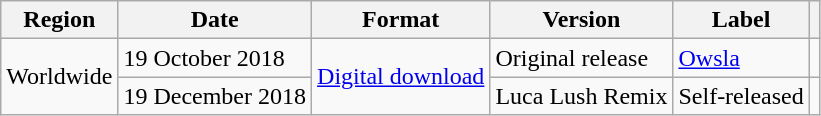<table class="wikitable plainrowheaders">
<tr>
<th>Region</th>
<th>Date</th>
<th>Format</th>
<th>Version</th>
<th>Label</th>
<th></th>
</tr>
<tr>
<td rowspan="2" scope="row">Worldwide</td>
<td>19 October 2018</td>
<td rowspan="2"><a href='#'>Digital download</a></td>
<td>Original release</td>
<td><a href='#'>Owsla</a></td>
<td></td>
</tr>
<tr>
<td>19 December 2018</td>
<td>Luca Lush Remix</td>
<td>Self-released</td>
<td></td>
</tr>
</table>
